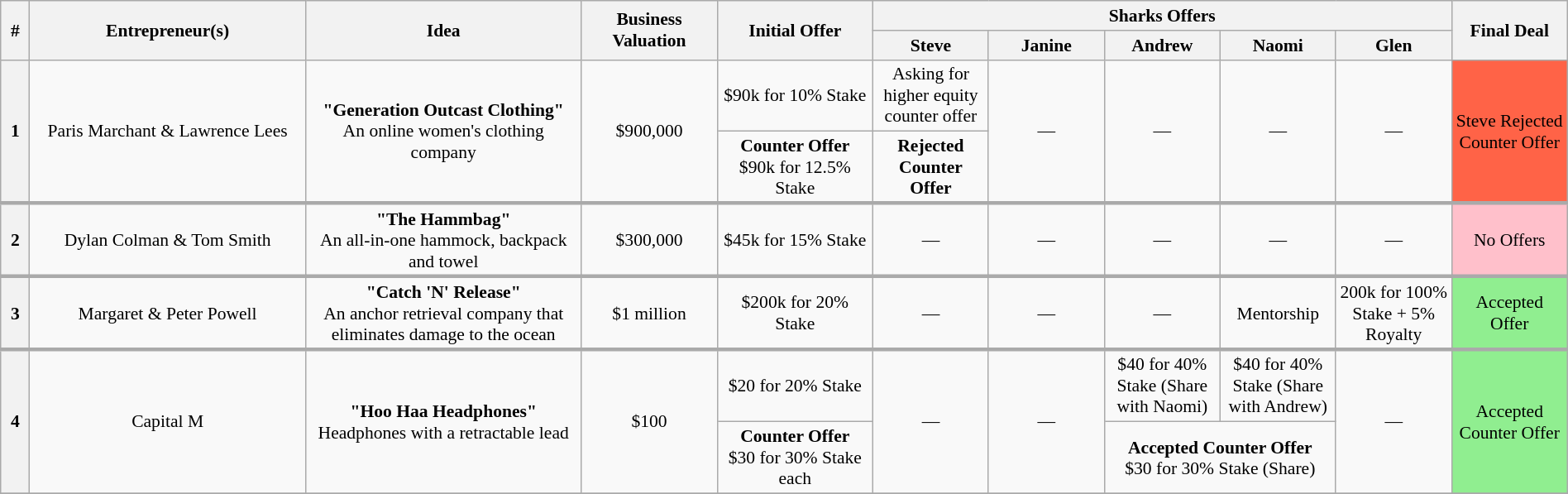<table class="wikitable plainrowheaders" style="font-size:90%; text-align:center; width: 100%; margin-left: auto; margin-right: auto;">
<tr>
<th scope="col" bgcolor="lightgrey" rowspan="2" width="15" align="center">#</th>
<th scope="col" bgcolor="lightgrey" rowspan="2" width="200" align="center">Entrepreneur(s)</th>
<th scope="col" bgcolor="lightgrey" rowspan="2" width="200" align="center">Idea</th>
<th scope="col" bgcolor="lightgrey" rowspan="2" width="95" align="center">Business Valuation</th>
<th scope="col" bgcolor="lightgrey" rowspan="2" width="110" align="center">Initial Offer</th>
<th scope="col" bgcolor="lightgrey" colspan="5">Sharks Offers</th>
<th scope="col" bgcolor="lightgrey" rowspan="2" width="80" align="center">Final Deal</th>
</tr>
<tr>
<th width="80" align="center"><strong>Steve</strong></th>
<th width="80" align="center"><strong>Janine</strong></th>
<th width="80" align="center"><strong>Andrew</strong></th>
<th width="80" align="center"><strong>Naomi</strong></th>
<th width="80" align="center"><strong>Glen</strong></th>
</tr>
<tr>
<th rowspan="2">1</th>
<td rowspan="2">Paris Marchant & Lawrence Lees</td>
<td rowspan="2"><strong>"Generation Outcast Clothing"</strong><br> An online women's clothing company</td>
<td rowspan="2">$900,000</td>
<td>$90k for 10% Stake</td>
<td>Asking for higher equity counter offer</td>
<td rowspan="2">—</td>
<td rowspan="2">—</td>
<td rowspan="2">—</td>
<td rowspan="2">—</td>
<td rowspan="2" bgcolor="tomato">Steve Rejected Counter Offer</td>
</tr>
<tr>
<td><strong>Counter Offer</strong><br>$90k for 12.5% Stake</td>
<td><strong>Rejected Counter Offer</strong></td>
</tr>
<tr>
</tr>
<tr style="border-top:3px solid #aaa;">
<th>2</th>
<td>Dylan Colman & Tom Smith</td>
<td><strong>"The Hammbag"</strong><br> An all-in-one hammock, backpack and towel</td>
<td>$300,000</td>
<td>$45k for 15% Stake</td>
<td>—</td>
<td>—</td>
<td>—</td>
<td>—</td>
<td>—</td>
<td bgcolor="pink">No Offers</td>
</tr>
<tr>
</tr>
<tr style="border-top:3px solid #aaa;">
<th>3</th>
<td>Margaret & Peter Powell</td>
<td><strong>"Catch 'N' Release"</strong><br> An anchor retrieval company that eliminates damage to the ocean</td>
<td>$1 million</td>
<td>$200k for 20% Stake</td>
<td>—</td>
<td>—</td>
<td>—</td>
<td>Mentorship</td>
<td>200k for 100% Stake + 5% Royalty</td>
<td bgcolor="lightgreen">Accepted Offer</td>
</tr>
<tr>
</tr>
<tr style="border-top:3px solid #aaa;">
<th rowspan="2">4</th>
<td rowspan="2">Capital M</td>
<td rowspan="2"><strong>"Hoo Haa Headphones"</strong><br> Headphones with a retractable lead</td>
<td rowspan="2">$100</td>
<td>$20 for 20% Stake</td>
<td rowspan="2">—</td>
<td rowspan="2">—</td>
<td>$40 for 40% Stake (Share with Naomi)</td>
<td>$40 for 40% Stake (Share with Andrew)</td>
<td rowspan="2">—</td>
<td rowspan="2" bgcolor="lightgreen">Accepted Counter Offer</td>
</tr>
<tr>
<td><strong>Counter Offer</strong><br>$30 for 30% Stake each</td>
<td colspan="2"><strong>Accepted Counter Offer</strong><br>$30 for 30% Stake (Share)</td>
</tr>
<tr>
</tr>
</table>
